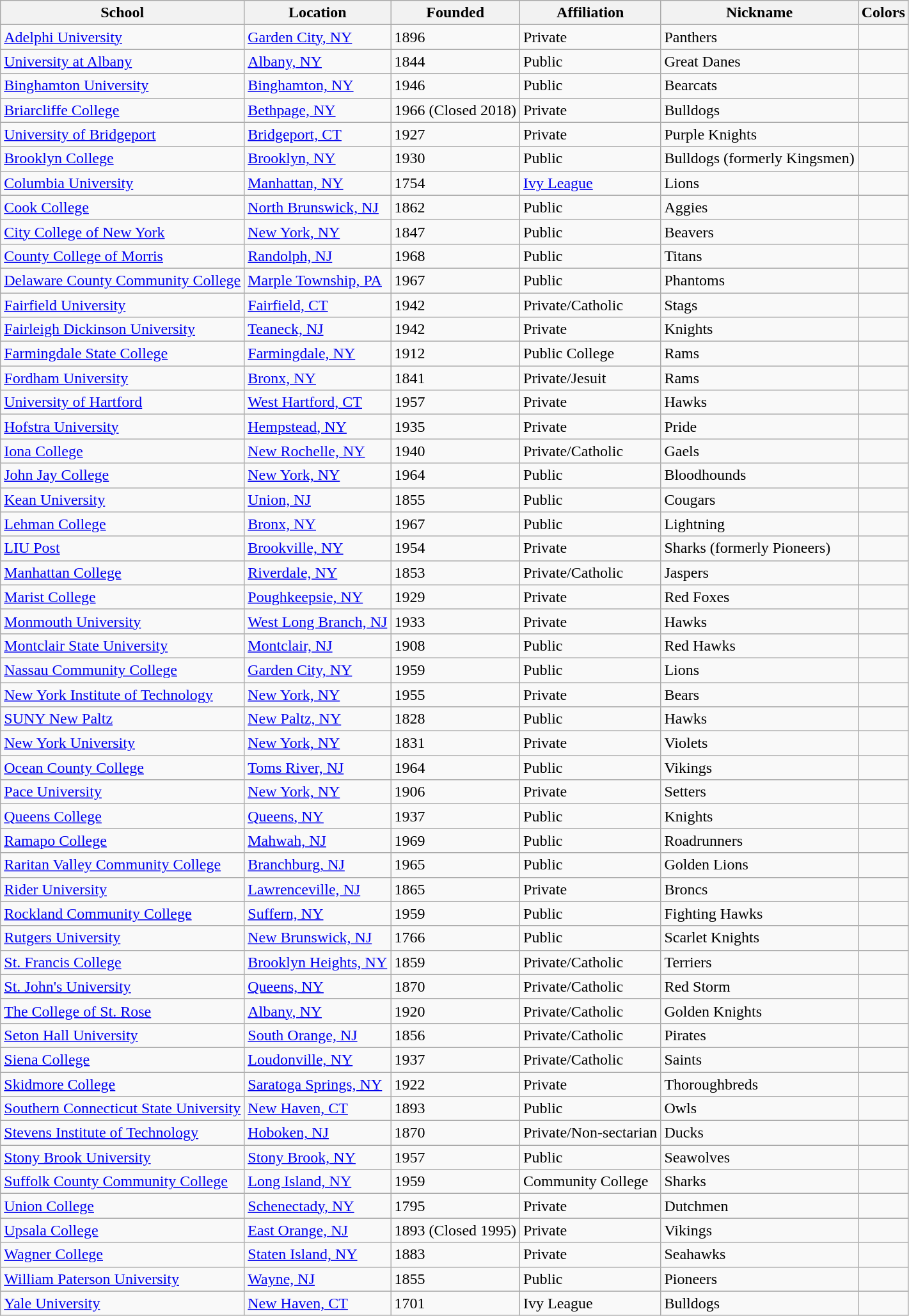<table class="wikitable sortable">
<tr>
<th>School</th>
<th>Location</th>
<th>Founded</th>
<th>Affiliation</th>
<th>Nickname</th>
<th>Colors</th>
</tr>
<tr>
<td><a href='#'>Adelphi University</a></td>
<td><a href='#'>Garden City, NY</a></td>
<td>1896</td>
<td>Private</td>
<td>Panthers</td>
<td> </td>
</tr>
<tr>
<td><a href='#'>University at Albany</a></td>
<td><a href='#'>Albany, NY</a></td>
<td>1844</td>
<td>Public</td>
<td>Great Danes</td>
<td> </td>
</tr>
<tr>
<td><a href='#'>Binghamton University</a></td>
<td><a href='#'>Binghamton, NY</a></td>
<td>1946</td>
<td>Public</td>
<td>Bearcats</td>
<td> </td>
</tr>
<tr>
<td><a href='#'>Briarcliffe College</a></td>
<td><a href='#'>Bethpage, NY</a></td>
<td>1966 (Closed 2018)</td>
<td>Private</td>
<td>Bulldogs</td>
<td> </td>
</tr>
<tr>
<td><a href='#'>University of Bridgeport</a></td>
<td><a href='#'>Bridgeport, CT</a></td>
<td>1927</td>
<td>Private</td>
<td>Purple Knights</td>
<td> </td>
</tr>
<tr>
<td><a href='#'>Brooklyn College</a></td>
<td><a href='#'>Brooklyn, NY</a></td>
<td>1930</td>
<td>Public</td>
<td>Bulldogs (formerly Kingsmen)</td>
<td> </td>
</tr>
<tr>
<td><a href='#'>Columbia University</a></td>
<td><a href='#'>Manhattan, NY</a></td>
<td>1754</td>
<td><a href='#'>Ivy League</a></td>
<td>Lions</td>
<td> </td>
</tr>
<tr>
<td><a href='#'>Cook College</a></td>
<td><a href='#'>North Brunswick, NJ</a></td>
<td>1862</td>
<td>Public</td>
<td>Aggies</td>
<td> </td>
</tr>
<tr>
<td><a href='#'>City College of New York</a></td>
<td><a href='#'>New York, NY</a></td>
<td>1847</td>
<td>Public</td>
<td>Beavers</td>
<td> </td>
</tr>
<tr>
<td><a href='#'>County College of Morris</a></td>
<td><a href='#'>Randolph, NJ</a></td>
<td>1968</td>
<td>Public</td>
<td>Titans</td>
<td> </td>
</tr>
<tr>
<td><a href='#'>Delaware County Community College</a></td>
<td><a href='#'>Marple Township, PA</a></td>
<td>1967</td>
<td>Public</td>
<td>Phantoms</td>
<td> </td>
</tr>
<tr>
<td><a href='#'>Fairfield University</a></td>
<td><a href='#'>Fairfield, CT</a></td>
<td>1942</td>
<td>Private/Catholic</td>
<td>Stags</td>
<td> </td>
</tr>
<tr>
<td><a href='#'>Fairleigh Dickinson University</a></td>
<td><a href='#'>Teaneck, NJ</a></td>
<td>1942</td>
<td>Private</td>
<td>Knights</td>
<td> </td>
</tr>
<tr>
<td><a href='#'>Farmingdale State College</a></td>
<td><a href='#'>Farmingdale, NY</a></td>
<td>1912</td>
<td>Public College</td>
<td>Rams</td>
<td> </td>
</tr>
<tr>
<td><a href='#'>Fordham University</a></td>
<td><a href='#'>Bronx, NY</a></td>
<td>1841</td>
<td>Private/Jesuit</td>
<td>Rams</td>
<td> </td>
</tr>
<tr>
<td><a href='#'>University of Hartford</a></td>
<td><a href='#'>West Hartford, CT</a></td>
<td>1957</td>
<td>Private</td>
<td>Hawks</td>
<td> </td>
</tr>
<tr>
<td><a href='#'>Hofstra University</a></td>
<td><a href='#'>Hempstead, NY</a></td>
<td>1935</td>
<td>Private</td>
<td>Pride</td>
<td> </td>
</tr>
<tr>
<td><a href='#'>Iona College</a></td>
<td><a href='#'>New Rochelle, NY</a></td>
<td>1940</td>
<td>Private/Catholic</td>
<td>Gaels</td>
<td> </td>
</tr>
<tr>
<td><a href='#'>John Jay College</a></td>
<td><a href='#'>New York, NY</a></td>
<td>1964</td>
<td>Public</td>
<td>Bloodhounds</td>
<td> </td>
</tr>
<tr>
<td><a href='#'>Kean University</a></td>
<td><a href='#'>Union, NJ</a></td>
<td>1855</td>
<td>Public</td>
<td>Cougars</td>
<td> </td>
</tr>
<tr>
<td><a href='#'>Lehman College</a></td>
<td><a href='#'>Bronx, NY</a></td>
<td>1967</td>
<td>Public</td>
<td>Lightning</td>
<td> </td>
</tr>
<tr>
<td><a href='#'>LIU Post</a></td>
<td><a href='#'>Brookville, NY</a></td>
<td>1954</td>
<td>Private</td>
<td>Sharks (formerly Pioneers)</td>
<td> </td>
</tr>
<tr>
<td><a href='#'>Manhattan College</a></td>
<td><a href='#'>Riverdale, NY</a></td>
<td>1853</td>
<td>Private/Catholic</td>
<td>Jaspers</td>
<td> </td>
</tr>
<tr>
<td><a href='#'>Marist College</a></td>
<td><a href='#'>Poughkeepsie, NY</a></td>
<td>1929</td>
<td>Private</td>
<td>Red Foxes</td>
<td> </td>
</tr>
<tr>
<td><a href='#'>Monmouth University</a></td>
<td><a href='#'>West Long Branch, NJ</a></td>
<td>1933</td>
<td>Private</td>
<td>Hawks</td>
<td> </td>
</tr>
<tr>
<td><a href='#'>Montclair State University</a></td>
<td><a href='#'>Montclair, NJ</a></td>
<td>1908</td>
<td>Public</td>
<td>Red Hawks</td>
<td> </td>
</tr>
<tr>
<td><a href='#'>Nassau Community College</a></td>
<td><a href='#'>Garden City, NY</a></td>
<td>1959</td>
<td>Public</td>
<td>Lions</td>
<td> </td>
</tr>
<tr>
<td><a href='#'>New York Institute of Technology</a></td>
<td><a href='#'>New York, NY</a></td>
<td>1955</td>
<td>Private</td>
<td>Bears</td>
<td> </td>
</tr>
<tr>
<td><a href='#'>SUNY New Paltz</a></td>
<td><a href='#'>New Paltz, NY</a></td>
<td>1828</td>
<td>Public</td>
<td>Hawks</td>
<td> </td>
</tr>
<tr>
<td><a href='#'>New York University</a></td>
<td><a href='#'>New York, NY</a></td>
<td>1831</td>
<td>Private</td>
<td>Violets</td>
<td> </td>
</tr>
<tr>
<td><a href='#'>Ocean County College</a></td>
<td><a href='#'>Toms River, NJ</a></td>
<td>1964</td>
<td>Public</td>
<td>Vikings</td>
<td> </td>
</tr>
<tr>
<td><a href='#'>Pace University</a></td>
<td><a href='#'>New York, NY</a></td>
<td>1906</td>
<td>Private</td>
<td>Setters</td>
<td> </td>
</tr>
<tr>
<td><a href='#'>Queens College</a></td>
<td><a href='#'>Queens, NY</a></td>
<td>1937</td>
<td>Public</td>
<td>Knights</td>
<td> </td>
</tr>
<tr>
<td><a href='#'>Ramapo College</a></td>
<td><a href='#'>Mahwah, NJ</a></td>
<td>1969</td>
<td>Public</td>
<td>Roadrunners</td>
<td> </td>
</tr>
<tr>
<td><a href='#'>Raritan Valley Community College</a></td>
<td><a href='#'>Branchburg, NJ</a></td>
<td>1965</td>
<td>Public</td>
<td>Golden Lions</td>
<td> </td>
</tr>
<tr>
<td><a href='#'>Rider University</a></td>
<td><a href='#'>Lawrenceville, NJ</a></td>
<td>1865</td>
<td>Private</td>
<td>Broncs</td>
<td> </td>
</tr>
<tr>
<td><a href='#'>Rockland Community College</a></td>
<td><a href='#'>Suffern, NY</a></td>
<td>1959</td>
<td>Public</td>
<td>Fighting Hawks</td>
<td> </td>
</tr>
<tr>
<td><a href='#'>Rutgers University</a></td>
<td><a href='#'>New Brunswick, NJ</a></td>
<td>1766</td>
<td>Public</td>
<td>Scarlet Knights</td>
<td> </td>
</tr>
<tr>
<td><a href='#'>St. Francis College</a></td>
<td><a href='#'>Brooklyn Heights, NY</a></td>
<td>1859</td>
<td>Private/Catholic</td>
<td>Terriers</td>
<td> </td>
</tr>
<tr>
<td><a href='#'>St. John's University</a></td>
<td><a href='#'>Queens, NY</a></td>
<td>1870</td>
<td>Private/Catholic</td>
<td>Red Storm</td>
<td> </td>
</tr>
<tr>
<td><a href='#'>The College of St. Rose</a></td>
<td><a href='#'>Albany, NY</a></td>
<td>1920</td>
<td>Private/Catholic</td>
<td>Golden Knights</td>
<td> </td>
</tr>
<tr>
<td><a href='#'>Seton Hall University</a></td>
<td><a href='#'>South Orange, NJ</a></td>
<td>1856</td>
<td>Private/Catholic</td>
<td>Pirates</td>
<td> </td>
</tr>
<tr>
<td><a href='#'>Siena College</a></td>
<td><a href='#'>Loudonville, NY</a></td>
<td>1937</td>
<td>Private/Catholic</td>
<td>Saints</td>
<td> </td>
</tr>
<tr>
<td><a href='#'>Skidmore College</a></td>
<td><a href='#'>Saratoga Springs, NY</a></td>
<td>1922</td>
<td>Private</td>
<td>Thoroughbreds</td>
<td> </td>
</tr>
<tr>
<td><a href='#'>Southern Connecticut State University</a></td>
<td><a href='#'>New Haven, CT</a></td>
<td>1893</td>
<td>Public</td>
<td>Owls</td>
<td> </td>
</tr>
<tr>
<td><a href='#'>Stevens Institute of Technology</a></td>
<td><a href='#'>Hoboken, NJ</a></td>
<td>1870</td>
<td>Private/Non-sectarian</td>
<td>Ducks</td>
<td> </td>
</tr>
<tr>
<td><a href='#'>Stony Brook University</a></td>
<td><a href='#'>Stony Brook, NY</a></td>
<td>1957</td>
<td>Public</td>
<td>Seawolves</td>
<td> </td>
</tr>
<tr>
<td><a href='#'>Suffolk County Community College</a></td>
<td><a href='#'>Long Island, NY</a></td>
<td>1959</td>
<td>Community College</td>
<td>Sharks</td>
<td> </td>
</tr>
<tr>
<td><a href='#'>Union College</a></td>
<td><a href='#'>Schenectady, NY</a></td>
<td>1795</td>
<td>Private</td>
<td>Dutchmen</td>
<td> </td>
</tr>
<tr>
<td><a href='#'>Upsala College</a></td>
<td><a href='#'>East Orange, NJ</a></td>
<td>1893 (Closed 1995)</td>
<td>Private</td>
<td>Vikings</td>
<td> </td>
</tr>
<tr>
<td><a href='#'>Wagner College</a></td>
<td><a href='#'>Staten Island, NY</a></td>
<td>1883</td>
<td>Private</td>
<td>Seahawks</td>
<td> </td>
</tr>
<tr>
<td><a href='#'>William Paterson University</a></td>
<td><a href='#'>Wayne, NJ</a></td>
<td>1855</td>
<td>Public</td>
<td>Pioneers</td>
<td> </td>
</tr>
<tr>
<td><a href='#'>Yale University</a></td>
<td><a href='#'>New Haven, CT</a></td>
<td>1701</td>
<td>Ivy League</td>
<td>Bulldogs</td>
<td> </td>
</tr>
</table>
